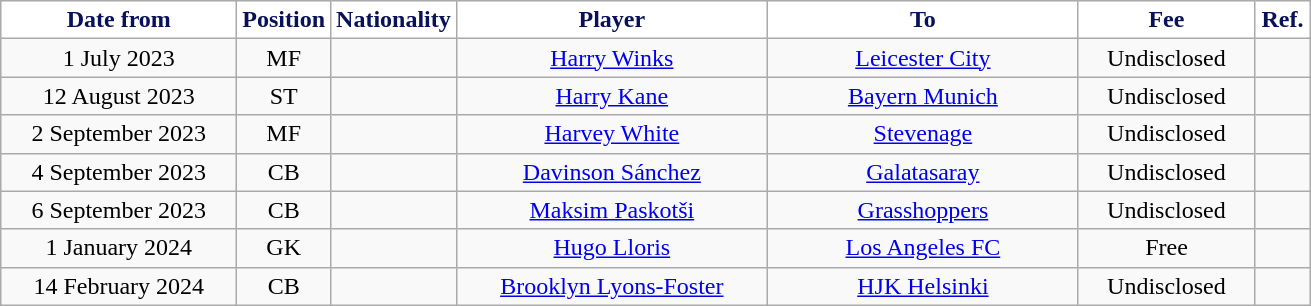<table class="wikitable" style="text-align:center">
<tr>
<th style="background:#FFFFFF; color:#081159; width:150px;">Date from</th>
<th style="background:#FFFFFF; color:#081159; width:50px;">Position</th>
<th style="background:#FFFFFF; color:#081159; width:50px;">Nationality</th>
<th style="background:#FFFFFF; color:#081159; width:200px;">Player</th>
<th style="background:#FFFFFF; color:#081159; width:200px;">To</th>
<th style="background:#FFFFFF; color:#081159; width:110px;">Fee</th>
<th style="background:#FFFFFF; color:#081159; width:30px;">Ref.</th>
</tr>
<tr>
<td>1 July 2023</td>
<td>MF</td>
<td></td>
<td><a href='#'>Harry Winks</a></td>
<td> <a href='#'>Leicester City</a></td>
<td>Undisclosed</td>
<td></td>
</tr>
<tr>
<td>12 August 2023</td>
<td>ST</td>
<td></td>
<td><a href='#'>Harry Kane</a></td>
<td> <a href='#'>Bayern Munich</a></td>
<td>Undisclosed</td>
<td></td>
</tr>
<tr>
<td>2 September 2023</td>
<td>MF</td>
<td></td>
<td><a href='#'>Harvey White</a></td>
<td> <a href='#'>Stevenage</a></td>
<td>Undisclosed</td>
<td></td>
</tr>
<tr>
<td>4 September 2023</td>
<td>CB</td>
<td></td>
<td><a href='#'>Davinson Sánchez</a></td>
<td> <a href='#'>Galatasaray</a></td>
<td>Undisclosed</td>
<td></td>
</tr>
<tr>
<td>6 September 2023</td>
<td>CB</td>
<td></td>
<td><a href='#'>Maksim Paskotši</a></td>
<td> <a href='#'>Grasshoppers</a></td>
<td>Undisclosed</td>
<td></td>
</tr>
<tr>
<td>1 January 2024</td>
<td>GK</td>
<td></td>
<td><a href='#'>Hugo Lloris</a></td>
<td> <a href='#'>Los Angeles FC</a></td>
<td>Free</td>
<td></td>
</tr>
<tr>
<td>14 February 2024</td>
<td>CB</td>
<td></td>
<td><a href='#'>Brooklyn Lyons-Foster</a></td>
<td> <a href='#'>HJK Helsinki</a></td>
<td>Undisclosed</td>
<td></td>
</tr>
</table>
